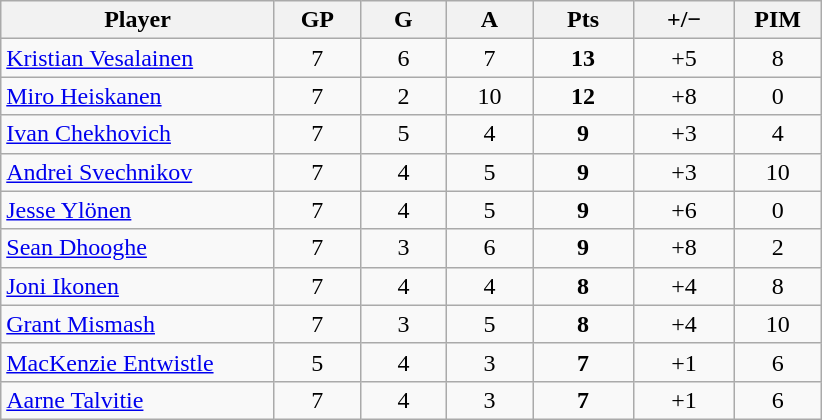<table class="wikitable sortable" style="text-align:center;">
<tr>
<th width="175px">Player</th>
<th width="50px">GP</th>
<th width="50px">G</th>
<th width="50px">A</th>
<th width="60px">Pts</th>
<th width="60px">+/−</th>
<th width="50px">PIM</th>
</tr>
<tr>
<td style="text-align:left;"> <a href='#'>Kristian Vesalainen</a></td>
<td>7</td>
<td>6</td>
<td>7</td>
<td><strong>13</strong></td>
<td>+5</td>
<td>8</td>
</tr>
<tr>
<td style="text-align:left;"> <a href='#'>Miro Heiskanen</a></td>
<td>7</td>
<td>2</td>
<td>10</td>
<td><strong>12</strong></td>
<td>+8</td>
<td>0</td>
</tr>
<tr>
<td style="text-align:left;"> <a href='#'>Ivan Chekhovich</a></td>
<td>7</td>
<td>5</td>
<td>4</td>
<td><strong>9</strong></td>
<td>+3</td>
<td>4</td>
</tr>
<tr>
<td style="text-align:left;"> <a href='#'>Andrei Svechnikov</a></td>
<td>7</td>
<td>4</td>
<td>5</td>
<td><strong>9</strong></td>
<td>+3</td>
<td>10</td>
</tr>
<tr>
<td style="text-align:left;"> <a href='#'>Jesse Ylönen</a></td>
<td>7</td>
<td>4</td>
<td>5</td>
<td><strong>9</strong></td>
<td>+6</td>
<td>0</td>
</tr>
<tr>
<td style="text-align:left;"> <a href='#'>Sean Dhooghe</a></td>
<td>7</td>
<td>3</td>
<td>6</td>
<td><strong>9</strong></td>
<td>+8</td>
<td>2</td>
</tr>
<tr>
<td style="text-align:left;"> <a href='#'>Joni Ikonen</a></td>
<td>7</td>
<td>4</td>
<td>4</td>
<td><strong>8</strong></td>
<td>+4</td>
<td>8</td>
</tr>
<tr>
<td style="text-align:left;"> <a href='#'>Grant Mismash</a></td>
<td>7</td>
<td>3</td>
<td>5</td>
<td><strong>8</strong></td>
<td>+4</td>
<td>10</td>
</tr>
<tr>
<td style="text-align:left;"> <a href='#'>MacKenzie Entwistle</a></td>
<td>5</td>
<td>4</td>
<td>3</td>
<td><strong>7</strong></td>
<td>+1</td>
<td>6</td>
</tr>
<tr>
<td style="text-align:left;"> <a href='#'>Aarne Talvitie</a></td>
<td>7</td>
<td>4</td>
<td>3</td>
<td><strong>7</strong></td>
<td>+1</td>
<td>6</td>
</tr>
</table>
